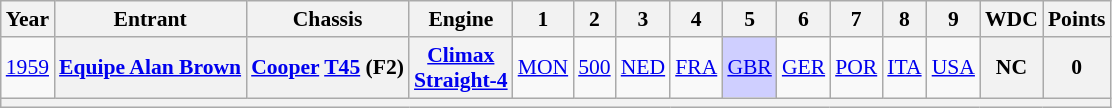<table class="wikitable" style="text-align:center; font-size:90%">
<tr>
<th>Year</th>
<th>Entrant</th>
<th>Chassis</th>
<th>Engine</th>
<th>1</th>
<th>2</th>
<th>3</th>
<th>4</th>
<th>5</th>
<th>6</th>
<th>7</th>
<th>8</th>
<th>9</th>
<th>WDC</th>
<th>Points</th>
</tr>
<tr>
<td><a href='#'>1959</a></td>
<th><a href='#'>Equipe Alan Brown</a></th>
<th><a href='#'>Cooper</a> <a href='#'>T45</a> (F2)</th>
<th><a href='#'>Climax</a><br><a href='#'>Straight-4</a></th>
<td><a href='#'>MON</a></td>
<td><a href='#'>500</a></td>
<td><a href='#'>NED</a></td>
<td><a href='#'>FRA</a></td>
<td style="background:#CFCFFF;"><a href='#'>GBR</a><br></td>
<td><a href='#'>GER</a></td>
<td><a href='#'>POR</a></td>
<td><a href='#'>ITA</a></td>
<td><a href='#'>USA</a></td>
<th>NC</th>
<th>0</th>
</tr>
<tr>
<th colspan="15"></th>
</tr>
</table>
